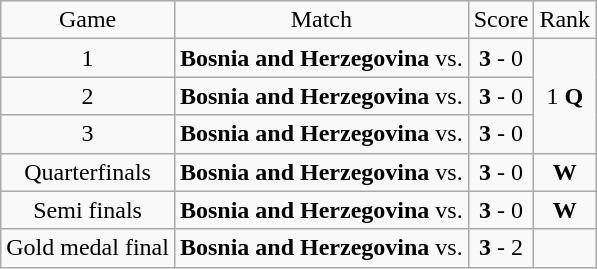<table class="wikitable">
<tr>
<td style="text-align:center;">Game</td>
<td style="text-align:center;">Match</td>
<td style="text-align:center;">Score</td>
<td style="text-align:center;">Rank</td>
</tr>
<tr>
<td style="text-align:center;">1</td>
<td><strong>Bosnia and Herzegovina</strong> vs. </td>
<td style="text-align:center;"><strong>3</strong> - 0</td>
<td rowspan="3" style="text-align:center;">1 <strong>Q</strong></td>
</tr>
<tr>
<td style="text-align:center;">2</td>
<td><strong>Bosnia and Herzegovina</strong> vs. </td>
<td style="text-align:center;"><strong>3</strong> - 0</td>
</tr>
<tr>
<td style="text-align:center;">3</td>
<td><strong>Bosnia and Herzegovina</strong> vs. </td>
<td style="text-align:center;"><strong>3</strong> - 0</td>
</tr>
<tr>
<td style="text-align:center;">Quarterfinals</td>
<td><strong>Bosnia and Herzegovina</strong> vs. </td>
<td style="text-align:center;"><strong>3</strong> - 0</td>
<td style="text-align:center;"><strong>W</strong></td>
</tr>
<tr>
<td style="text-align:center;">Semi finals</td>
<td><strong>Bosnia and Herzegovina</strong> vs. </td>
<td style="text-align:center;"><strong>3</strong> - 0</td>
<td style="text-align:center;"><strong>W</strong></td>
</tr>
<tr>
<td style="text-align:center;">Gold medal final</td>
<td><strong>Bosnia and Herzegovina</strong> vs. </td>
<td style="text-align:center;"><strong>3</strong> - 2</td>
<td style="text-align:center;"></td>
</tr>
</table>
